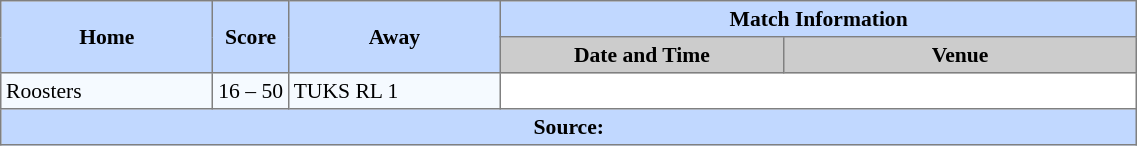<table border=1 style="border-collapse:collapse; font-size:90%; text-align:center;" cellpadding=3 cellspacing=0 width=60%>
<tr bgcolor=#C1D8FF>
<th rowspan=2 width=15%>Home</th>
<th rowspan=2 width=5%>Score</th>
<th rowspan=2 width=15%>Away</th>
<th colspan=6>Match Information</th>
</tr>
<tr bgcolor=#CCCCCC>
<th width=20%>Date and Time</th>
<th width=25%>Venue</th>
</tr>
<tr bgcolor=#F5FAFF>
<td align=left>Roosters</td>
<td>16 – 50</td>
<td align=left>TUKS RL 1</td>
</tr>
<tr bgcolor=#C1D8FF>
<th colspan=12>Source:</th>
</tr>
</table>
